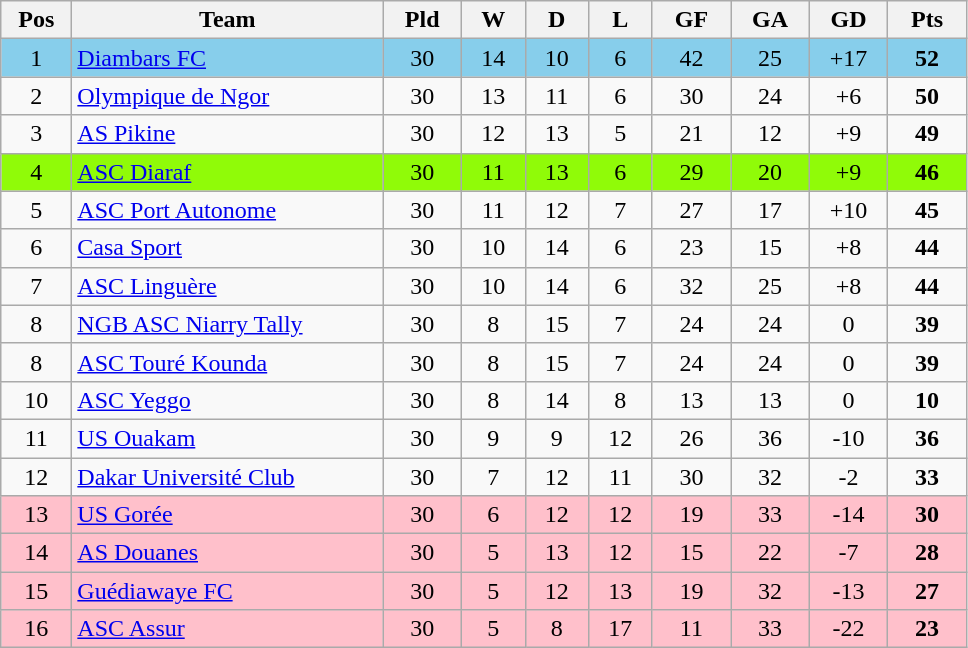<table class="wikitable" style="text-align: center;">
<tr>
<th style="width: 40px;">Pos</th>
<th style="width: 200px;">Team</th>
<th style="width: 45px;">Pld</th>
<th style="width: 35px;">W</th>
<th style="width: 35px;">D</th>
<th style="width: 35px;">L</th>
<th style="width: 45px;">GF</th>
<th style="width: 45px;">GA</th>
<th style="width: 45px;">GD</th>
<th style="width: 45px;">Pts</th>
</tr>
<tr style="background:#87ceeb;">
<td>1</td>
<td style="text-align: left;"><a href='#'>Diambars FC</a></td>
<td>30</td>
<td>14</td>
<td>10</td>
<td>6</td>
<td>42</td>
<td>25</td>
<td>+17</td>
<td><strong>52</strong></td>
</tr>
<tr>
<td>2</td>
<td style="text-align: left;"><a href='#'>Olympique de Ngor</a></td>
<td>30</td>
<td>13</td>
<td>11</td>
<td>6</td>
<td>30</td>
<td>24</td>
<td>+6</td>
<td><strong>50</strong></td>
</tr>
<tr>
<td>3</td>
<td style="text-align: left;"><a href='#'>AS Pikine</a></td>
<td>30</td>
<td>12</td>
<td>13</td>
<td>5</td>
<td>21</td>
<td>12</td>
<td>+9</td>
<td><strong>49</strong></td>
</tr>
<tr style="background:#90fb08;">
<td>4</td>
<td style="text-align: left;"><a href='#'>ASC Diaraf</a></td>
<td>30</td>
<td>11</td>
<td>13</td>
<td>6</td>
<td>29</td>
<td>20</td>
<td>+9</td>
<td><strong>46</strong></td>
</tr>
<tr>
<td>5</td>
<td style="text-align: left;"><a href='#'>ASC Port Autonome</a></td>
<td>30</td>
<td>11</td>
<td>12</td>
<td>7</td>
<td>27</td>
<td>17</td>
<td>+10</td>
<td><strong>45</strong></td>
</tr>
<tr>
<td>6</td>
<td style="text-align: left;"><a href='#'>Casa Sport</a></td>
<td>30</td>
<td>10</td>
<td>14</td>
<td>6</td>
<td>23</td>
<td>15</td>
<td>+8</td>
<td><strong>44</strong></td>
</tr>
<tr>
<td>7</td>
<td style="text-align: left;"><a href='#'>ASC Linguère</a></td>
<td>30</td>
<td>10</td>
<td>14</td>
<td>6</td>
<td>32</td>
<td>25</td>
<td>+8</td>
<td><strong>44</strong></td>
</tr>
<tr>
<td>8</td>
<td style="text-align: left;"><a href='#'>NGB ASC Niarry Tally</a></td>
<td>30</td>
<td>8</td>
<td>15</td>
<td>7</td>
<td>24</td>
<td>24</td>
<td>0</td>
<td><strong>39</strong></td>
</tr>
<tr>
<td>8</td>
<td style="text-align: left;"><a href='#'>ASC Touré Kounda</a></td>
<td>30</td>
<td>8</td>
<td>15</td>
<td>7</td>
<td>24</td>
<td>24</td>
<td>0</td>
<td><strong>39</strong></td>
</tr>
<tr>
<td>10</td>
<td style="text-align: left;"><a href='#'>ASC Yeggo</a></td>
<td>30</td>
<td>8</td>
<td>14</td>
<td>8</td>
<td>13</td>
<td>13</td>
<td>0</td>
<td><strong>10</strong></td>
</tr>
<tr>
<td>11</td>
<td style="text-align: left;"><a href='#'>US Ouakam</a></td>
<td>30</td>
<td>9</td>
<td>9</td>
<td>12</td>
<td>26</td>
<td>36</td>
<td>-10</td>
<td><strong>36</strong></td>
</tr>
<tr>
<td>12</td>
<td style="text-align: left;"><a href='#'>Dakar Université Club</a></td>
<td>30</td>
<td>7</td>
<td>12</td>
<td>11</td>
<td>30</td>
<td>32</td>
<td>-2</td>
<td><strong>33</strong></td>
</tr>
<tr style="background:#ffc0cb;">
<td>13</td>
<td style="text-align: left;"><a href='#'>US Gorée</a></td>
<td>30</td>
<td>6</td>
<td>12</td>
<td>12</td>
<td>19</td>
<td>33</td>
<td>-14</td>
<td><strong>30</strong></td>
</tr>
<tr style="background:#ffc0cb;">
<td>14</td>
<td style="text-align: left;"><a href='#'>AS Douanes</a></td>
<td>30</td>
<td>5</td>
<td>13</td>
<td>12</td>
<td>15</td>
<td>22</td>
<td>-7</td>
<td><strong>28</strong></td>
</tr>
<tr style="background:#ffc0cb;">
<td>15</td>
<td style="text-align: left;"><a href='#'>Guédiawaye FC</a></td>
<td>30</td>
<td>5</td>
<td>12</td>
<td>13</td>
<td>19</td>
<td>32</td>
<td>-13</td>
<td><strong>27</strong></td>
</tr>
<tr style="background:#ffc0cb;">
<td>16</td>
<td style="text-align: left;"><a href='#'>ASC Assur</a></td>
<td>30</td>
<td>5</td>
<td>8</td>
<td>17</td>
<td>11</td>
<td>33</td>
<td>-22</td>
<td><strong>23</strong></td>
</tr>
</table>
